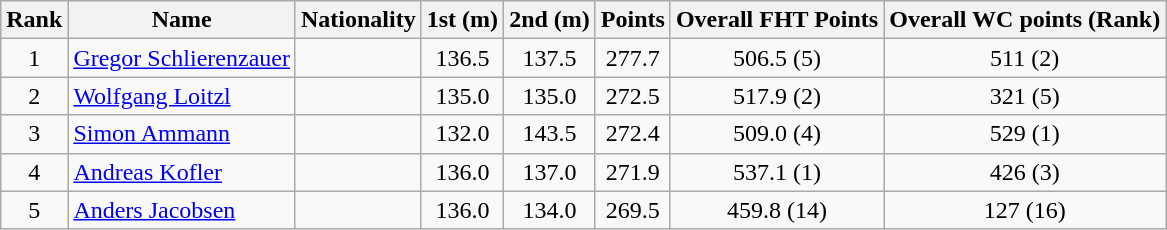<table class="wikitable">
<tr>
<th align=Center>Rank</th>
<th>Name</th>
<th>Nationality</th>
<th align=Center>1st (m)</th>
<th>2nd (m)</th>
<th>Points</th>
<th>Overall FHT Points</th>
<th>Overall WC points (Rank)</th>
</tr>
<tr>
<td align=center>1</td>
<td align=left><a href='#'>Gregor Schlierenzauer</a></td>
<td align=left></td>
<td align=center>136.5</td>
<td align=center>137.5</td>
<td align=center>277.7</td>
<td align=center>506.5 (5)</td>
<td align=center>511 (2)</td>
</tr>
<tr>
<td align=center>2</td>
<td align=left><a href='#'>Wolfgang Loitzl</a></td>
<td align=left></td>
<td align=center>135.0</td>
<td align=center>135.0</td>
<td align=center>272.5</td>
<td align=center>517.9 (2)</td>
<td align=center>321 (5)</td>
</tr>
<tr>
<td align=center>3</td>
<td align=left><a href='#'>Simon Ammann</a></td>
<td align=left></td>
<td align=center>132.0</td>
<td align=center>143.5</td>
<td align=center>272.4</td>
<td align=center>509.0 (4)</td>
<td align=center>529 (1)</td>
</tr>
<tr>
<td align=center>4</td>
<td align=left><a href='#'>Andreas Kofler</a></td>
<td align=left></td>
<td align=center>136.0</td>
<td align=center>137.0</td>
<td align=center>271.9</td>
<td align=center>537.1 (1)</td>
<td align=center>426 (3)</td>
</tr>
<tr>
<td align=center>5</td>
<td align=left><a href='#'>Anders Jacobsen</a></td>
<td align=left></td>
<td align=center>136.0</td>
<td align=center>134.0</td>
<td align=center>269.5</td>
<td align=center>459.8 (14)</td>
<td align=center>127 (16)</td>
</tr>
</table>
